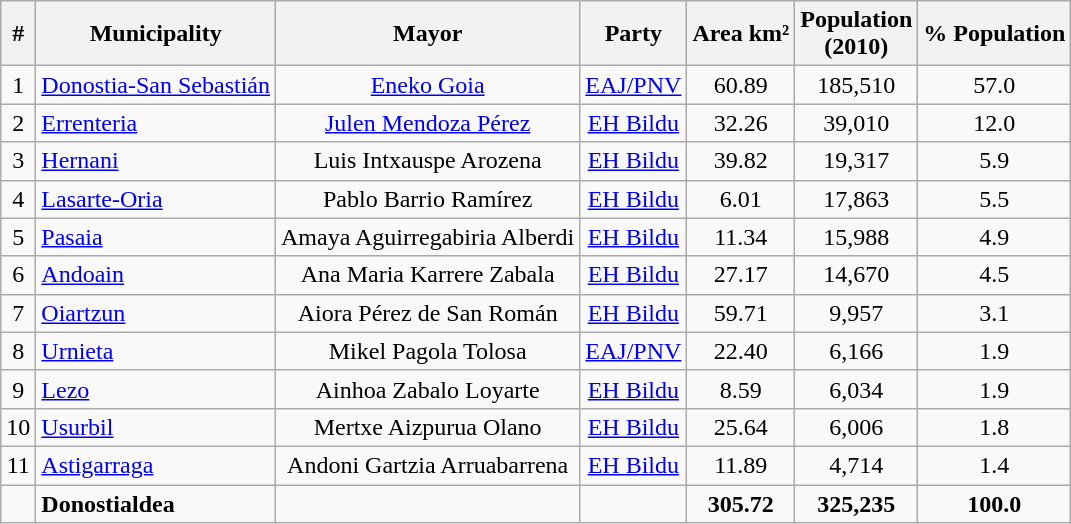<table class="wikitable" style="text-align: center;">
<tr>
<th>#</th>
<th>Municipality</th>
<th>Mayor</th>
<th>Party</th>
<th>Area km²</th>
<th>Population<br>(2010)</th>
<th>% Population</th>
</tr>
<tr>
<td>1</td>
<td align="left"><a href='#'>Donostia-San Sebastián</a></td>
<td><a href='#'>Eneko Goia</a></td>
<td><a href='#'>EAJ/PNV</a></td>
<td>60.89</td>
<td>185,510</td>
<td>57.0</td>
</tr>
<tr>
<td>2</td>
<td align="left"><a href='#'>Errenteria</a></td>
<td><a href='#'>Julen Mendoza Pérez</a></td>
<td><a href='#'>EH Bildu</a></td>
<td>32.26</td>
<td>39,010</td>
<td>12.0</td>
</tr>
<tr>
<td>3</td>
<td align="left"><a href='#'>Hernani</a></td>
<td>Luis Intxauspe Arozena</td>
<td><a href='#'>EH Bildu</a></td>
<td>39.82</td>
<td>19,317</td>
<td>5.9</td>
</tr>
<tr>
<td>4</td>
<td align="left"><a href='#'>Lasarte-Oria</a></td>
<td>Pablo Barrio Ramírez</td>
<td><a href='#'>EH Bildu</a></td>
<td>6.01</td>
<td>17,863</td>
<td>5.5</td>
</tr>
<tr>
<td>5</td>
<td align="left"><a href='#'>Pasaia</a></td>
<td>Amaya Aguirregabiria Alberdi</td>
<td><a href='#'>EH Bildu</a></td>
<td>11.34</td>
<td>15,988</td>
<td>4.9</td>
</tr>
<tr>
<td>6</td>
<td align="left"><a href='#'>Andoain</a></td>
<td>Ana Maria Karrere Zabala</td>
<td><a href='#'>EH Bildu</a></td>
<td>27.17</td>
<td>14,670</td>
<td>4.5</td>
</tr>
<tr>
<td>7</td>
<td align="left"><a href='#'>Oiartzun</a></td>
<td>Aiora Pérez de San Román</td>
<td><a href='#'>EH Bildu</a></td>
<td>59.71</td>
<td>9,957</td>
<td>3.1</td>
</tr>
<tr>
<td>8</td>
<td align="left"><a href='#'>Urnieta</a></td>
<td>Mikel Pagola Tolosa</td>
<td><a href='#'>EAJ/PNV</a></td>
<td>22.40</td>
<td>6,166</td>
<td>1.9</td>
</tr>
<tr>
<td>9</td>
<td align="left"><a href='#'>Lezo</a></td>
<td>Ainhoa Zabalo Loyarte</td>
<td><a href='#'>EH Bildu</a></td>
<td>8.59</td>
<td>6,034</td>
<td>1.9</td>
</tr>
<tr>
<td>10</td>
<td align="left"><a href='#'>Usurbil</a></td>
<td>Mertxe Aizpurua Olano</td>
<td><a href='#'>EH Bildu</a></td>
<td>25.64</td>
<td>6,006</td>
<td>1.8</td>
</tr>
<tr>
<td>11</td>
<td align="left"><a href='#'>Astigarraga</a></td>
<td>Andoni Gartzia Arruabarrena</td>
<td><a href='#'>EH Bildu</a></td>
<td>11.89</td>
<td>4,714</td>
<td>1.4</td>
</tr>
<tr>
<td></td>
<td align="left"><strong>Donostialdea</strong></td>
<td></td>
<td></td>
<td><strong>305.72</strong></td>
<td><strong>325,235</strong></td>
<td><strong>100.0</strong></td>
</tr>
</table>
